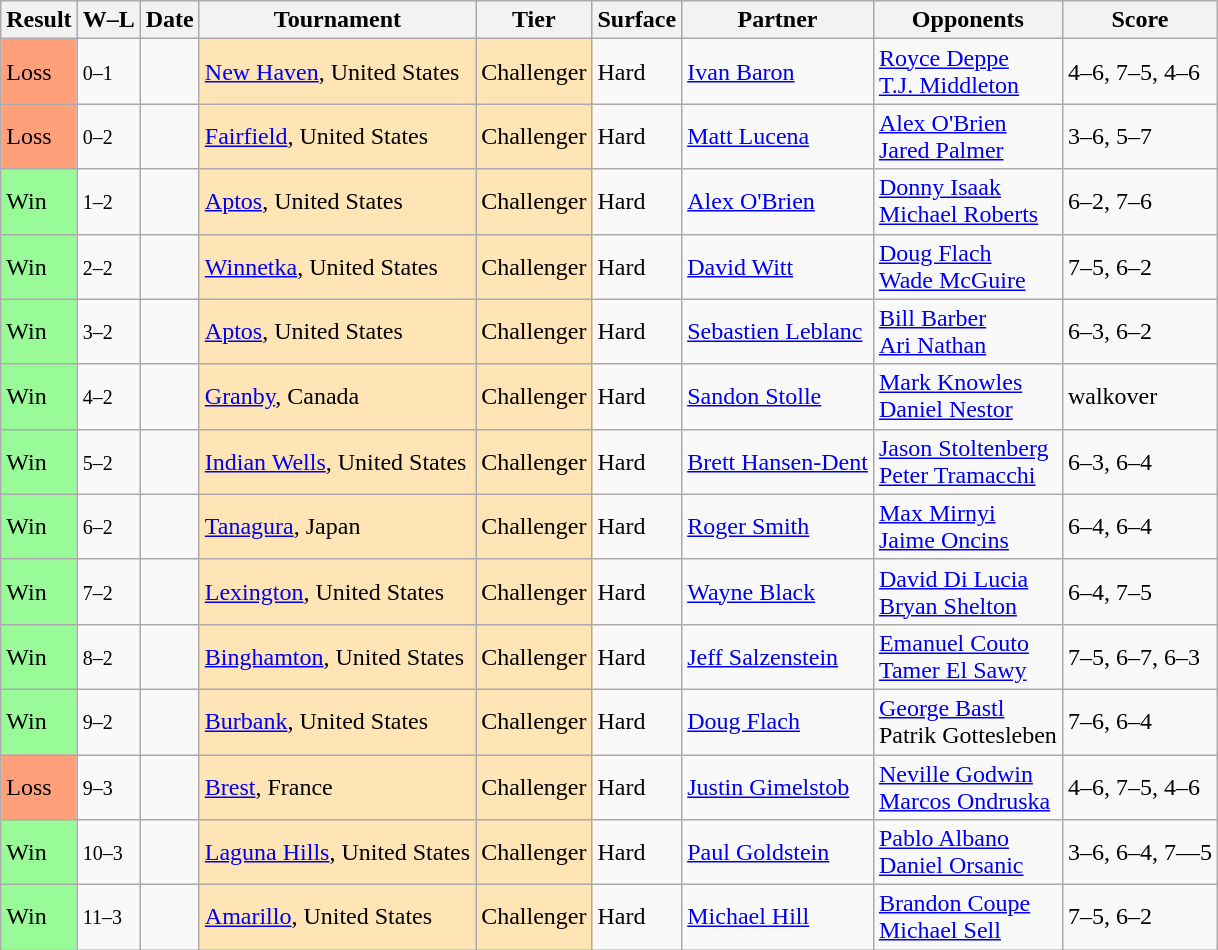<table class="sortable wikitable">
<tr>
<th>Result</th>
<th class="unsortable">W–L</th>
<th>Date</th>
<th>Tournament</th>
<th>Tier</th>
<th>Surface</th>
<th>Partner</th>
<th>Opponents</th>
<th class="unsortable">Score</th>
</tr>
<tr>
<td style="background:#ffa07a;">Loss</td>
<td><small>0–1</small></td>
<td></td>
<td style="background:moccasin;"><a href='#'>New Haven</a>, United States</td>
<td style="background:moccasin;">Challenger</td>
<td>Hard</td>
<td> <a href='#'>Ivan Baron</a></td>
<td> <a href='#'>Royce Deppe</a> <br>  <a href='#'>T.J. Middleton</a></td>
<td>4–6, 7–5, 4–6</td>
</tr>
<tr>
<td style="background:#ffa07a;">Loss</td>
<td><small>0–2</small></td>
<td></td>
<td style="background:moccasin;"><a href='#'>Fairfield</a>, United States</td>
<td style="background:moccasin;">Challenger</td>
<td>Hard</td>
<td> <a href='#'>Matt Lucena</a></td>
<td> <a href='#'>Alex O'Brien</a> <br>  <a href='#'>Jared Palmer</a></td>
<td>3–6, 5–7</td>
</tr>
<tr>
<td style="background:#98fb98;">Win</td>
<td><small>1–2</small></td>
<td></td>
<td style="background:moccasin;"><a href='#'>Aptos</a>, United States</td>
<td style="background:moccasin;">Challenger</td>
<td>Hard</td>
<td> <a href='#'>Alex O'Brien</a></td>
<td> <a href='#'>Donny Isaak</a> <br>  <a href='#'>Michael Roberts</a></td>
<td>6–2, 7–6</td>
</tr>
<tr>
<td style="background:#98fb98;">Win</td>
<td><small>2–2</small></td>
<td></td>
<td style="background:moccasin;"><a href='#'>Winnetka</a>, United States</td>
<td style="background:moccasin;">Challenger</td>
<td>Hard</td>
<td> <a href='#'>David Witt</a></td>
<td> <a href='#'>Doug Flach</a> <br>  <a href='#'>Wade McGuire</a></td>
<td>7–5, 6–2</td>
</tr>
<tr>
<td style="background:#98fb98;">Win</td>
<td><small>3–2</small></td>
<td></td>
<td style="background:moccasin;"><a href='#'>Aptos</a>, United States</td>
<td style="background:moccasin;">Challenger</td>
<td>Hard</td>
<td> <a href='#'>Sebastien Leblanc</a></td>
<td> <a href='#'>Bill Barber</a> <br>  <a href='#'>Ari Nathan</a></td>
<td>6–3, 6–2</td>
</tr>
<tr>
<td style="background:#98fb98;">Win</td>
<td><small>4–2</small></td>
<td></td>
<td style="background:moccasin;"><a href='#'>Granby</a>, Canada</td>
<td style="background:moccasin;">Challenger</td>
<td>Hard</td>
<td> <a href='#'>Sandon Stolle</a></td>
<td> <a href='#'>Mark Knowles</a> <br>  <a href='#'>Daniel Nestor</a></td>
<td>walkover</td>
</tr>
<tr>
<td style="background:#98fb98;">Win</td>
<td><small>5–2</small></td>
<td></td>
<td style="background:moccasin;"><a href='#'>Indian Wells</a>, United States</td>
<td style="background:moccasin;">Challenger</td>
<td>Hard</td>
<td> <a href='#'>Brett Hansen-Dent</a></td>
<td> <a href='#'>Jason Stoltenberg</a> <br>  <a href='#'>Peter Tramacchi</a></td>
<td>6–3, 6–4</td>
</tr>
<tr>
<td style="background:#98fb98;">Win</td>
<td><small>6–2</small></td>
<td></td>
<td style="background:moccasin;"><a href='#'>Tanagura</a>, Japan</td>
<td style="background:moccasin;">Challenger</td>
<td>Hard</td>
<td> <a href='#'>Roger Smith</a></td>
<td> <a href='#'>Max Mirnyi</a> <br>  <a href='#'>Jaime Oncins</a></td>
<td>6–4, 6–4</td>
</tr>
<tr>
<td style="background:#98fb98;">Win</td>
<td><small>7–2</small></td>
<td></td>
<td style="background:moccasin;"><a href='#'>Lexington</a>, United States</td>
<td style="background:moccasin;">Challenger</td>
<td>Hard</td>
<td> <a href='#'>Wayne Black</a></td>
<td> <a href='#'>David Di Lucia</a> <br>  <a href='#'>Bryan Shelton</a></td>
<td>6–4, 7–5</td>
</tr>
<tr>
<td style="background:#98fb98;">Win</td>
<td><small>8–2</small></td>
<td></td>
<td style="background:moccasin;"><a href='#'>Binghamton</a>, United States</td>
<td style="background:moccasin;">Challenger</td>
<td>Hard</td>
<td> <a href='#'>Jeff Salzenstein</a></td>
<td> <a href='#'>Emanuel Couto</a> <br>  <a href='#'>Tamer El Sawy</a></td>
<td>7–5, 6–7, 6–3</td>
</tr>
<tr>
<td style="background:#98fb98;">Win</td>
<td><small>9–2</small></td>
<td></td>
<td style="background:moccasin;"><a href='#'>Burbank</a>, United States</td>
<td style="background:moccasin;">Challenger</td>
<td>Hard</td>
<td> <a href='#'>Doug Flach</a></td>
<td> <a href='#'>George Bastl</a> <br>  Patrik Gottesleben</td>
<td>7–6, 6–4</td>
</tr>
<tr>
<td style="background:#ffa07a;">Loss</td>
<td><small>9–3</small></td>
<td></td>
<td style="background:moccasin;"><a href='#'>Brest</a>, France</td>
<td style="background:moccasin;">Challenger</td>
<td>Hard</td>
<td> <a href='#'>Justin Gimelstob</a></td>
<td> <a href='#'>Neville Godwin</a> <br>  <a href='#'>Marcos Ondruska</a></td>
<td>4–6, 7–5, 4–6</td>
</tr>
<tr>
<td style="background:#98fb98;">Win</td>
<td><small>10–3</small></td>
<td></td>
<td style="background:moccasin;"><a href='#'>Laguna Hills</a>, United States</td>
<td style="background:moccasin;">Challenger</td>
<td>Hard</td>
<td> <a href='#'>Paul Goldstein</a></td>
<td> <a href='#'>Pablo Albano</a> <br>  <a href='#'>Daniel Orsanic</a></td>
<td>3–6, 6–4, 7—5</td>
</tr>
<tr>
<td style="background:#98fb98;">Win</td>
<td><small>11–3</small></td>
<td></td>
<td style="background:moccasin;"><a href='#'>Amarillo</a>, United States</td>
<td style="background:moccasin;">Challenger</td>
<td>Hard</td>
<td> <a href='#'>Michael Hill</a></td>
<td> <a href='#'>Brandon Coupe</a> <br>  <a href='#'>Michael Sell</a></td>
<td>7–5, 6–2</td>
</tr>
</table>
